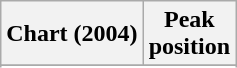<table class="wikitable sortable plainrowheaders" style="text-align:center">
<tr>
<th>Chart (2004)</th>
<th>Peak<br>position</th>
</tr>
<tr>
</tr>
<tr>
</tr>
<tr>
</tr>
</table>
